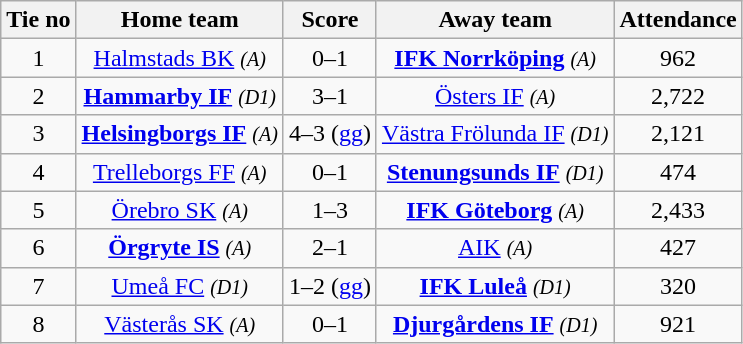<table class="wikitable" style="text-align:center">
<tr>
<th style= width="40px">Tie no</th>
<th style= width="150px">Home team</th>
<th style= width="60px">Score</th>
<th style= width="150px">Away team</th>
<th style= width="30px">Attendance</th>
</tr>
<tr>
<td>1</td>
<td><a href='#'>Halmstads BK</a> <em><small>(A)</small></em></td>
<td>0–1</td>
<td><strong><a href='#'>IFK Norrköping</a></strong> <em><small>(A)</small></em></td>
<td>962</td>
</tr>
<tr>
<td>2</td>
<td><strong><a href='#'>Hammarby IF</a></strong> <em><small>(D1)</small></em></td>
<td>3–1</td>
<td><a href='#'>Östers IF</a> <em><small>(A)</small></em></td>
<td>2,722</td>
</tr>
<tr>
<td>3</td>
<td><strong><a href='#'>Helsingborgs IF</a></strong> <em><small>(A)</small></em></td>
<td>4–3 (<a href='#'>gg</a>)</td>
<td><a href='#'>Västra Frölunda IF</a> <em><small>(D1)</small></em></td>
<td>2,121</td>
</tr>
<tr>
<td>4</td>
<td><a href='#'>Trelleborgs FF</a> <em><small>(A)</small></em></td>
<td>0–1</td>
<td><strong><a href='#'>Stenungsunds IF</a></strong> <em><small>(D1)</small></em></td>
<td>474</td>
</tr>
<tr>
<td>5</td>
<td><a href='#'>Örebro SK</a> <em><small>(A)</small></em></td>
<td>1–3</td>
<td><strong><a href='#'>IFK Göteborg</a></strong> <em><small>(A)</small></em></td>
<td>2,433</td>
</tr>
<tr>
<td>6</td>
<td><strong><a href='#'>Örgryte IS</a></strong> <em><small>(A)</small></em></td>
<td>2–1</td>
<td><a href='#'>AIK</a> <em><small>(A)</small></em></td>
<td>427</td>
</tr>
<tr>
<td>7</td>
<td><a href='#'>Umeå FC</a> <em><small>(D1)</small></em></td>
<td>1–2 (<a href='#'>gg</a>)</td>
<td><strong><a href='#'>IFK Luleå</a></strong> <em><small>(D1)</small></em></td>
<td>320</td>
</tr>
<tr>
<td>8</td>
<td><a href='#'>Västerås SK</a> <em><small>(A)</small></em></td>
<td>0–1</td>
<td><strong><a href='#'>Djurgårdens IF</a></strong> <em><small>(D1)</small></em></td>
<td>921</td>
</tr>
</table>
